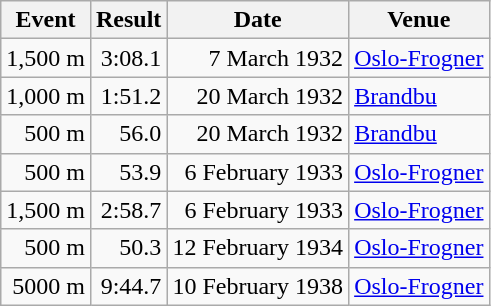<table class="wikitable">
<tr>
<th>Event</th>
<th>Result</th>
<th>Date</th>
<th>Venue</th>
</tr>
<tr align="right">
<td>1,500 m</td>
<td>3:08.1</td>
<td>7 March 1932</td>
<td align="left"><a href='#'>Oslo-Frogner</a></td>
</tr>
<tr align="right">
<td>1,000 m</td>
<td>1:51.2</td>
<td>20 March 1932</td>
<td align="left"><a href='#'>Brandbu</a></td>
</tr>
<tr align="right">
<td>500 m</td>
<td>56.0</td>
<td>20 March 1932</td>
<td align="left"><a href='#'>Brandbu</a></td>
</tr>
<tr align="right">
<td>500 m</td>
<td>53.9</td>
<td>6 February 1933</td>
<td align="left"><a href='#'>Oslo-Frogner</a></td>
</tr>
<tr align="right">
<td>1,500 m</td>
<td>2:58.7</td>
<td>6 February 1933</td>
<td align="left"><a href='#'>Oslo-Frogner</a></td>
</tr>
<tr align="right">
<td>500 m</td>
<td>50.3</td>
<td>12 February 1934</td>
<td align="left"><a href='#'>Oslo-Frogner</a></td>
</tr>
<tr align="right">
<td>5000 m</td>
<td>9:44.7</td>
<td>10 February 1938</td>
<td align="left"><a href='#'>Oslo-Frogner</a></td>
</tr>
</table>
